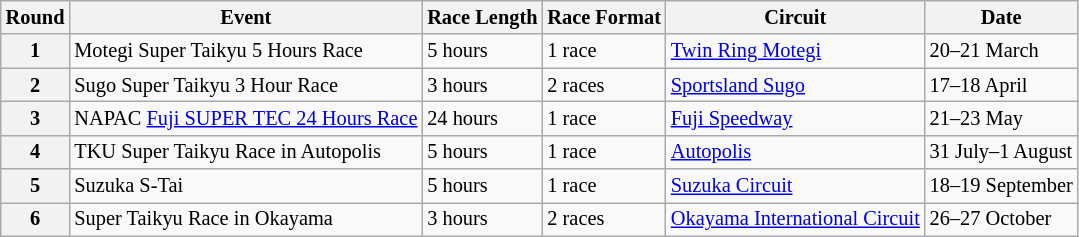<table class="wikitable mw-collapsible" style="font-size: 85%">
<tr>
<th>Round</th>
<th>Event</th>
<th>Race Length</th>
<th>Race Format</th>
<th>Circuit</th>
<th>Date</th>
</tr>
<tr>
<th>1</th>
<td>Motegi Super Taikyu 5 Hours Race</td>
<td>5 hours</td>
<td>1 race</td>
<td><a href='#'>Twin Ring Motegi</a></td>
<td>20–21 March</td>
</tr>
<tr>
<th>2</th>
<td>Sugo Super Taikyu 3 Hour Race</td>
<td>3 hours</td>
<td>2 races</td>
<td><a href='#'>Sportsland Sugo</a></td>
<td>17–18 April</td>
</tr>
<tr>
<th>3</th>
<td>NAPAC <a href='#'>Fuji SUPER TEC 24 Hours Race</a></td>
<td>24 hours</td>
<td>1 race</td>
<td><a href='#'>Fuji Speedway</a></td>
<td>21–23 May</td>
</tr>
<tr>
<th>4</th>
<td>TKU Super Taikyu Race in Autopolis</td>
<td>5 hours</td>
<td>1 race</td>
<td><a href='#'>Autopolis</a></td>
<td>31 July–1 August</td>
</tr>
<tr>
<th>5</th>
<td>Suzuka S-Tai</td>
<td>5 hours</td>
<td>1 race</td>
<td><a href='#'>Suzuka Circuit</a></td>
<td>18–19 September</td>
</tr>
<tr>
<th>6</th>
<td>Super Taikyu Race in Okayama</td>
<td>3 hours</td>
<td>2 races</td>
<td><a href='#'>Okayama International Circuit</a></td>
<td>26–27 October</td>
</tr>
</table>
